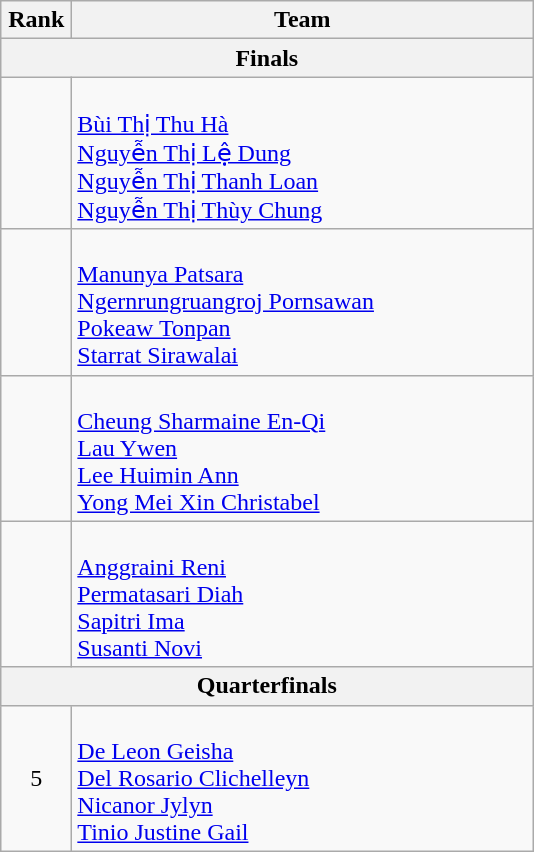<table class="wikitable" style="text-align:center;">
<tr>
<th width=40>Rank</th>
<th width=300>Team</th>
</tr>
<tr>
<th colspan="2">Finals</th>
</tr>
<tr>
<td></td>
<td align=left><br><a href='#'>Bùi Thị Thu Hà</a><br><a href='#'>Nguyễn Thị Lệ Dung</a><br><a href='#'>Nguyễn Thị Thanh Loan</a><br><a href='#'>Nguyễn Thị Thùy Chung</a></td>
</tr>
<tr>
<td></td>
<td align=left><br><a href='#'>Manunya Patsara</a><br><a href='#'>Ngernrungruangroj Pornsawan</a><br><a href='#'>Pokeaw Tonpan</a><br><a href='#'>Starrat Sirawalai</a></td>
</tr>
<tr>
<td></td>
<td align=left><br><a href='#'>Cheung Sharmaine En-Qi</a><br><a href='#'>Lau Ywen</a><br><a href='#'>Lee Huimin Ann</a><br><a href='#'>Yong Mei Xin Christabel</a></td>
</tr>
<tr>
<td></td>
<td align=left><br><a href='#'>Anggraini Reni</a><br><a href='#'>Permatasari Diah</a><br><a href='#'>Sapitri Ima</a><br><a href='#'>Susanti Novi</a></td>
</tr>
<tr>
<th colspan="2">Quarterfinals</th>
</tr>
<tr>
<td>5</td>
<td align=left><br><a href='#'>De Leon Geisha</a><br><a href='#'>Del Rosario Clichelleyn</a><br><a href='#'>Nicanor Jylyn</a><br><a href='#'>Tinio Justine Gail</a></td>
</tr>
</table>
